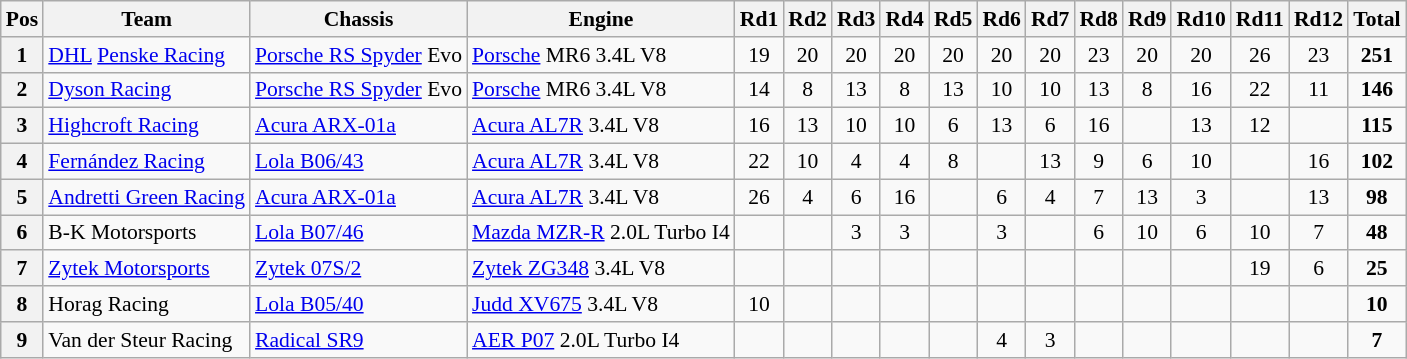<table class="wikitable" style="font-size: 90%;">
<tr>
<th>Pos</th>
<th>Team</th>
<th>Chassis</th>
<th>Engine</th>
<th>Rd1</th>
<th>Rd2</th>
<th>Rd3</th>
<th>Rd4</th>
<th>Rd5</th>
<th>Rd6</th>
<th>Rd7</th>
<th>Rd8</th>
<th>Rd9</th>
<th>Rd10</th>
<th>Rd11</th>
<th>Rd12</th>
<th>Total</th>
</tr>
<tr>
<th>1</th>
<td> <a href='#'>DHL</a> <a href='#'>Penske Racing</a></td>
<td><a href='#'>Porsche RS Spyder</a> Evo</td>
<td><a href='#'>Porsche</a> MR6 3.4L V8</td>
<td align="center">19</td>
<td align="center">20</td>
<td align="center">20</td>
<td align="center">20</td>
<td align="center">20</td>
<td align="center">20</td>
<td align="center">20</td>
<td align="center">23</td>
<td align="center">20</td>
<td align="center">20</td>
<td align="center">26</td>
<td align="center">23</td>
<td align="center"><strong>251</strong></td>
</tr>
<tr>
<th>2</th>
<td> <a href='#'>Dyson Racing</a></td>
<td><a href='#'>Porsche RS Spyder</a> Evo</td>
<td><a href='#'>Porsche</a> MR6 3.4L V8</td>
<td align="center">14</td>
<td align="center">8</td>
<td align="center">13</td>
<td align="center">8</td>
<td align="center">13</td>
<td align="center">10</td>
<td align="center">10</td>
<td align="center">13</td>
<td align="center">8</td>
<td align="center">16</td>
<td align="center">22</td>
<td align="center">11</td>
<td align="center"><strong>146</strong></td>
</tr>
<tr>
<th>3</th>
<td> <a href='#'>Highcroft Racing</a></td>
<td><a href='#'>Acura ARX-01a</a></td>
<td><a href='#'>Acura AL7R</a> 3.4L V8</td>
<td align="center">16</td>
<td align="center">13</td>
<td align="center">10</td>
<td align="center">10</td>
<td align="center">6</td>
<td align="center">13</td>
<td align="center">6</td>
<td align="center">16</td>
<td></td>
<td align="center">13</td>
<td align="center">12</td>
<td></td>
<td align="center"><strong>115</strong></td>
</tr>
<tr>
<th>4</th>
<td> <a href='#'>Fernández Racing</a></td>
<td><a href='#'>Lola B06/43</a></td>
<td><a href='#'>Acura AL7R</a> 3.4L V8</td>
<td align="center">22</td>
<td align="center">10</td>
<td align="center">4</td>
<td align="center">4</td>
<td align="center">8</td>
<td></td>
<td align="center">13</td>
<td align="center">9</td>
<td align="center">6</td>
<td align="center">10</td>
<td></td>
<td align="center">16</td>
<td align="center"><strong>102</strong></td>
</tr>
<tr>
<th>5</th>
<td> <a href='#'>Andretti Green Racing</a></td>
<td><a href='#'>Acura ARX-01a</a></td>
<td><a href='#'>Acura AL7R</a> 3.4L V8</td>
<td align="center">26</td>
<td align="center">4</td>
<td align="center">6</td>
<td align="center">16</td>
<td></td>
<td align="center">6</td>
<td align="center">4</td>
<td align="center">7</td>
<td align="center">13</td>
<td align="center">3</td>
<td></td>
<td align="center">13</td>
<td align="center"><strong>98</strong></td>
</tr>
<tr>
<th>6</th>
<td> B-K Motorsports</td>
<td><a href='#'>Lola B07/46</a></td>
<td><a href='#'>Mazda MZR-R</a> 2.0L Turbo I4</td>
<td></td>
<td></td>
<td align="center">3</td>
<td align="center">3</td>
<td></td>
<td align="center">3</td>
<td></td>
<td align="center">6</td>
<td align="center">10</td>
<td align="center">6</td>
<td align="center">10</td>
<td align="center">7</td>
<td align="center"><strong>48</strong></td>
</tr>
<tr>
<th>7</th>
<td> <a href='#'>Zytek Motorsports</a></td>
<td><a href='#'>Zytek 07S/2</a></td>
<td><a href='#'>Zytek ZG348</a> 3.4L V8</td>
<td></td>
<td></td>
<td></td>
<td></td>
<td></td>
<td></td>
<td></td>
<td></td>
<td></td>
<td></td>
<td align="center">19</td>
<td align="center">6</td>
<td align="center"><strong>25</strong></td>
</tr>
<tr>
<th>8</th>
<td> Horag Racing</td>
<td><a href='#'>Lola B05/40</a></td>
<td><a href='#'>Judd XV675</a> 3.4L V8</td>
<td align="center">10</td>
<td></td>
<td></td>
<td></td>
<td></td>
<td></td>
<td></td>
<td></td>
<td></td>
<td></td>
<td></td>
<td></td>
<td align="center"><strong>10</strong></td>
</tr>
<tr>
<th>9</th>
<td> Van der Steur Racing</td>
<td><a href='#'>Radical SR9</a></td>
<td><a href='#'>AER P07</a> 2.0L Turbo I4</td>
<td></td>
<td></td>
<td></td>
<td></td>
<td></td>
<td align="center">4</td>
<td align="center">3</td>
<td></td>
<td></td>
<td></td>
<td></td>
<td></td>
<td align="center"><strong>7</strong></td>
</tr>
</table>
